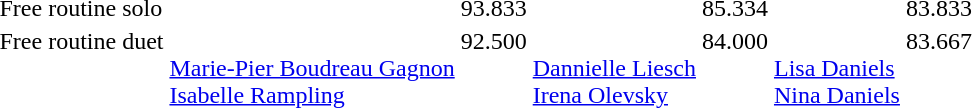<table>
<tr valign="top">
<td>Free routine solo</td>
<td></td>
<td align="right">93.833</td>
<td></td>
<td align="right">85.334</td>
<td></td>
<td align="right">83.833</td>
</tr>
<tr valign="top">
<td>Free routine duet</td>
<td><br><a href='#'>Marie-Pier Boudreau Gagnon</a><br><a href='#'>Isabelle Rampling</a></td>
<td align="right">92.500</td>
<td><br><a href='#'>Dannielle Liesch</a><br><a href='#'>Irena Olevsky</a></td>
<td align="right">84.000</td>
<td><br><a href='#'>Lisa Daniels</a><br><a href='#'>Nina Daniels</a></td>
<td align="right">83.667</td>
</tr>
</table>
